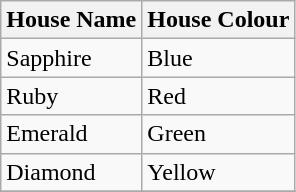<table class="wikitable">
<tr>
<th>House Name</th>
<th>House Colour</th>
</tr>
<tr>
<td>Sapphire</td>
<td>Blue</td>
</tr>
<tr>
<td>Ruby</td>
<td>Red</td>
</tr>
<tr>
<td>Emerald</td>
<td>Green</td>
</tr>
<tr>
<td>Diamond</td>
<td>Yellow</td>
</tr>
<tr>
</tr>
</table>
